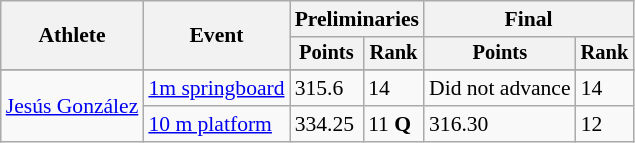<table class=wikitable style="font-size:90%">
<tr>
<th rowspan="2">Athlete</th>
<th rowspan="2">Event</th>
<th colspan="2">Preliminaries</th>
<th colspan="2">Final</th>
</tr>
<tr style="font-size:95%">
<th>Points</th>
<th>Rank</th>
<th>Points</th>
<th>Rank</th>
</tr>
<tr align=center>
</tr>
<tr>
<td align=left rowspan=2><a href='#'>Jesús González</a></td>
<td align=left><a href='#'>1m springboard</a></td>
<td>315.6</td>
<td>14</td>
<td>Did not advance</td>
<td>14</td>
</tr>
<tr>
<td align=left><a href='#'>10 m platform</a></td>
<td>334.25</td>
<td>11 <strong>Q</strong></td>
<td>316.30</td>
<td>12</td>
</tr>
</table>
